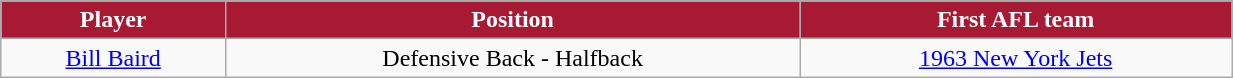<table class="wikitable" width="65%">
<tr align="center"  style="background:#A81933;color:#FFFFFF;">
<td><strong>Player</strong></td>
<td><strong>Position</strong></td>
<td><strong>First AFL team</strong></td>
</tr>
<tr align="center" bgcolor="">
<td><a href='#'>Bill Baird</a></td>
<td>Defensive Back - Halfback</td>
<td><a href='#'>1963 New York Jets</a></td>
</tr>
</table>
